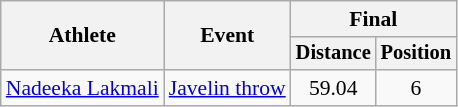<table class=wikitable style="font-size:90%">
<tr>
<th rowspan="2">Athlete</th>
<th rowspan="2">Event</th>
<th colspan="2">Final</th>
</tr>
<tr style="font-size:95%">
<th>Distance</th>
<th>Position</th>
</tr>
<tr align=center>
<td align=left><a href='#'>Nadeeka Lakmali</a></td>
<td align=left><a href='#'>Javelin throw</a></td>
<td>59.04</td>
<td>6</td>
</tr>
</table>
